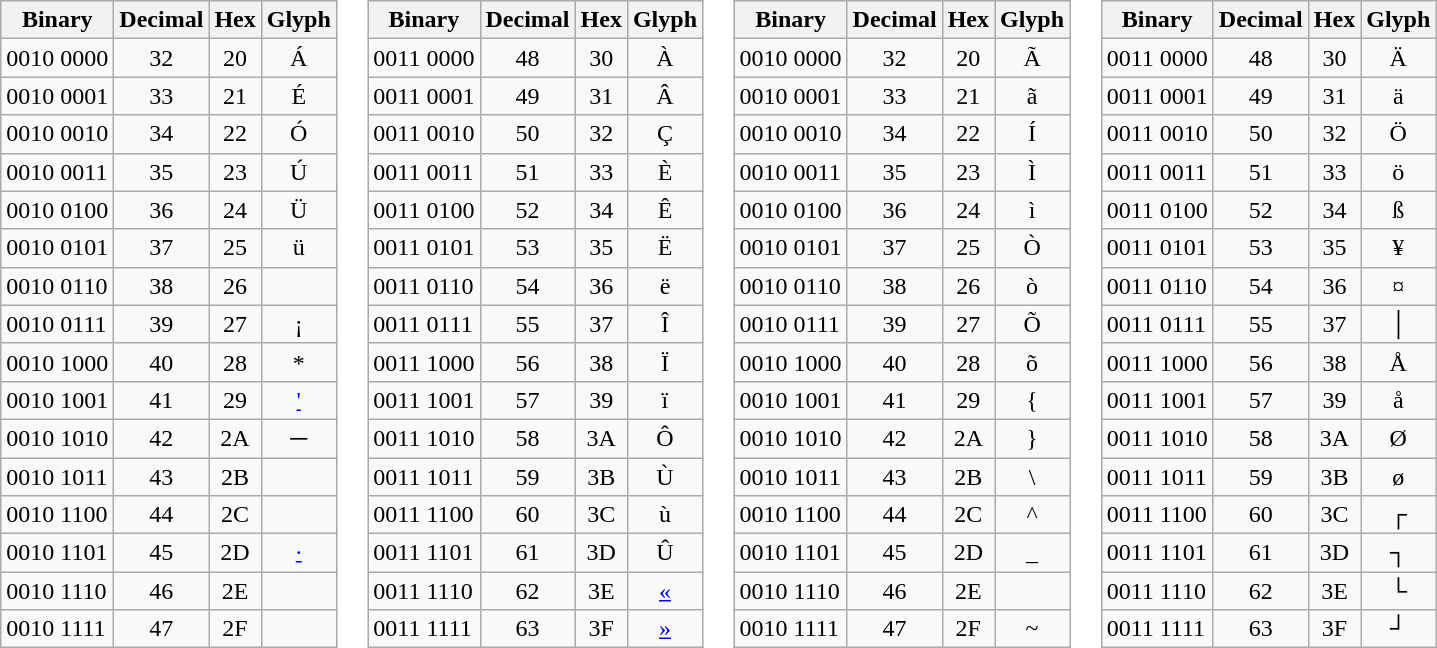<table border="0" cellspacing="0" cellpadding="0">
<tr valign="top" align="center">
<td><br><table class="wikitable">
<tr valign="bottom">
<th>Binary</th>
<th>Decimal</th>
<th>Hex</th>
<th>Glyph</th>
</tr>
<tr>
<td>0010 0000</td>
<td align="center">32</td>
<td align="center">20</td>
<td align="center">Á</td>
</tr>
<tr>
<td>0010 0001</td>
<td align="center">33</td>
<td align="center">21</td>
<td align="center">É</td>
</tr>
<tr>
<td>0010 0010</td>
<td align="center">34</td>
<td align="center">22</td>
<td align="center">Ó</td>
</tr>
<tr>
<td>0010 0011</td>
<td align="center">35</td>
<td align="center">23</td>
<td align="center">Ú</td>
</tr>
<tr>
<td>0010 0100</td>
<td align="center">36</td>
<td align="center">24</td>
<td align="center">Ü</td>
</tr>
<tr>
<td>0010 0101</td>
<td align="center">37</td>
<td align="center">25</td>
<td align="center">ü</td>
</tr>
<tr>
<td>0010 0110</td>
<td align="center">38</td>
<td align="center">26</td>
<td align="center"><a href='#'></a></td>
</tr>
<tr>
<td>0010 0111</td>
<td align="center">39</td>
<td align="center">27</td>
<td align="center">¡</td>
</tr>
<tr>
<td>0010 1000</td>
<td align="center">40</td>
<td align="center">28</td>
<td align="center">*</td>
</tr>
<tr>
<td>0010 1001</td>
<td align="center">41</td>
<td align="center">29</td>
<td align="center"><a href='#'>'</a></td>
</tr>
<tr>
<td>0010 1010</td>
<td align="center">42</td>
<td align="center">2A</td>
<td align="center">─</td>
</tr>
<tr>
<td>0010 1011</td>
<td align="center">43</td>
<td align="center">2B</td>
<td align="center"><a href='#'></a></td>
</tr>
<tr>
<td>0010 1100</td>
<td align="center">44</td>
<td align="center">2C</td>
<td align="center"><a href='#'></a></td>
</tr>
<tr>
<td>0010 1101</td>
<td align="center">45</td>
<td align="center">2D</td>
<td align="center"><a href='#'>·</a></td>
</tr>
<tr>
<td>0010 1110</td>
<td align="center">46</td>
<td align="center">2E</td>
<td align="center"></td>
</tr>
<tr>
<td>0010 1111</td>
<td align="center">47</td>
<td align="center">2F</td>
<td align="center"></td>
</tr>
</table>
</td>
<td> </td>
<td><br><table class="wikitable">
<tr valign="bottom">
<th>Binary</th>
<th>Decimal</th>
<th>Hex</th>
<th>Glyph</th>
</tr>
<tr>
<td>0011 0000</td>
<td align="center">48</td>
<td align="center">30</td>
<td align="center">À</td>
</tr>
<tr>
<td>0011 0001</td>
<td align="center">49</td>
<td align="center">31</td>
<td align="center">Â</td>
</tr>
<tr>
<td>0011 0010</td>
<td align="center">50</td>
<td align="center">32</td>
<td align="center">Ç</td>
</tr>
<tr>
<td>0011 0011</td>
<td align="center">51</td>
<td align="center">33</td>
<td align="center">È</td>
</tr>
<tr>
<td>0011 0100</td>
<td align="center">52</td>
<td align="center">34</td>
<td align="center">Ê</td>
</tr>
<tr>
<td>0011 0101</td>
<td align="center">53</td>
<td align="center">35</td>
<td align="center">Ë</td>
</tr>
<tr>
<td>0011 0110</td>
<td align="center">54</td>
<td align="center">36</td>
<td align="center">ë</td>
</tr>
<tr>
<td>0011 0111</td>
<td align="center">55</td>
<td align="center">37</td>
<td align="center">Î</td>
</tr>
<tr>
<td>0011 1000</td>
<td align="center">56</td>
<td align="center">38</td>
<td align="center">Ï</td>
</tr>
<tr>
<td>0011 1001</td>
<td align="center">57</td>
<td align="center">39</td>
<td align="center">ï</td>
</tr>
<tr>
<td>0011 1010</td>
<td align="center">58</td>
<td align="center">3A</td>
<td align="center">Ô</td>
</tr>
<tr>
<td>0011 1011</td>
<td align="center">59</td>
<td align="center">3B</td>
<td align="center">Ù</td>
</tr>
<tr>
<td>0011 1100</td>
<td align="center">60</td>
<td align="center">3C</td>
<td align="center">ù</td>
</tr>
<tr>
<td>0011 1101</td>
<td align="center">61</td>
<td align="center">3D</td>
<td align="center">Û</td>
</tr>
<tr>
<td>0011 1110</td>
<td align="center">62</td>
<td align="center">3E</td>
<td align="center"><a href='#'>«</a></td>
</tr>
<tr>
<td>0011 1111</td>
<td align="center">63</td>
<td align="center">3F</td>
<td align="center"><a href='#'>»</a></td>
</tr>
</table>
</td>
<td> </td>
<td><br><table class="wikitable">
<tr valign="bottom">
<th>Binary</th>
<th>Decimal</th>
<th>Hex</th>
<th>Glyph</th>
</tr>
<tr>
<td>0010 0000</td>
<td align="center">32</td>
<td align="center">20</td>
<td align="center">Ã</td>
</tr>
<tr>
<td>0010 0001</td>
<td align="center">33</td>
<td align="center">21</td>
<td align="center">ã</td>
</tr>
<tr>
<td>0010 0010</td>
<td align="center">34</td>
<td align="center">22</td>
<td align="center">Í</td>
</tr>
<tr>
<td>0010 0011</td>
<td align="center">35</td>
<td align="center">23</td>
<td align="center">Ì</td>
</tr>
<tr>
<td>0010 0100</td>
<td align="center">36</td>
<td align="center">24</td>
<td align="center">ì</td>
</tr>
<tr>
<td>0010 0101</td>
<td align="center">37</td>
<td align="center">25</td>
<td align="center">Ò</td>
</tr>
<tr>
<td>0010 0110</td>
<td align="center">38</td>
<td align="center">26</td>
<td align="center">ò</td>
</tr>
<tr>
<td>0010 0111</td>
<td align="center">39</td>
<td align="center">27</td>
<td align="center">Õ</td>
</tr>
<tr>
<td>0010 1000</td>
<td align="center">40</td>
<td align="center">28</td>
<td align="center">õ</td>
</tr>
<tr>
<td>0010 1001</td>
<td align="center">41</td>
<td align="center">29</td>
<td align="center">{</td>
</tr>
<tr>
<td>0010 1010</td>
<td align="center">42</td>
<td align="center">2A</td>
<td align="center">}</td>
</tr>
<tr>
<td>0010 1011</td>
<td align="center">43</td>
<td align="center">2B</td>
<td align="center">\</td>
</tr>
<tr>
<td>0010 1100</td>
<td align="center">44</td>
<td align="center">2C</td>
<td align="center">^</td>
</tr>
<tr>
<td>0010 1101</td>
<td align="center">45</td>
<td align="center">2D</td>
<td align="center">_</td>
</tr>
<tr>
<td>0010 1110</td>
<td align="center">46</td>
<td align="center">2E</td>
<td align="center"></td>
</tr>
<tr>
<td>0010 1111</td>
<td align="center">47</td>
<td align="center">2F</td>
<td align="center">~</td>
</tr>
</table>
</td>
<td> </td>
<td><br><table class="wikitable">
<tr valign="bottom">
<th>Binary</th>
<th>Decimal</th>
<th>Hex</th>
<th>Glyph</th>
</tr>
<tr>
<td>0011 0000</td>
<td align="center">48</td>
<td align="center">30</td>
<td align="center">Ä</td>
</tr>
<tr>
<td>0011 0001</td>
<td align="center">49</td>
<td align="center">31</td>
<td align="center">ä</td>
</tr>
<tr>
<td>0011 0010</td>
<td align="center">50</td>
<td align="center">32</td>
<td align="center">Ö</td>
</tr>
<tr>
<td>0011 0011</td>
<td align="center">51</td>
<td align="center">33</td>
<td align="center">ö</td>
</tr>
<tr>
<td>0011 0100</td>
<td align="center">52</td>
<td align="center">34</td>
<td align="center">ß</td>
</tr>
<tr>
<td>0011 0101</td>
<td align="center">53</td>
<td align="center">35</td>
<td align="center">¥</td>
</tr>
<tr>
<td>0011 0110</td>
<td align="center">54</td>
<td align="center">36</td>
<td align="center">¤</td>
</tr>
<tr>
<td>0011 0111</td>
<td align="center">55</td>
<td align="center">37</td>
<td align="center">│</td>
</tr>
<tr>
<td>0011 1000</td>
<td align="center">56</td>
<td align="center">38</td>
<td align="center">Å</td>
</tr>
<tr>
<td>0011 1001</td>
<td align="center">57</td>
<td align="center">39</td>
<td align="center">å</td>
</tr>
<tr>
<td>0011 1010</td>
<td align="center">58</td>
<td align="center">3A</td>
<td align="center">Ø</td>
</tr>
<tr>
<td>0011 1011</td>
<td align="center">59</td>
<td align="center">3B</td>
<td align="center">ø</td>
</tr>
<tr>
<td>0011 1100</td>
<td align="center">60</td>
<td align="center">3C</td>
<td align="center">┌</td>
</tr>
<tr>
<td>0011 1101</td>
<td align="center">61</td>
<td align="center">3D</td>
<td align="center">┐</td>
</tr>
<tr>
<td>0011 1110</td>
<td align="center">62</td>
<td align="center">3E</td>
<td align="center">└</td>
</tr>
<tr>
<td>0011 1111</td>
<td align="center">63</td>
<td align="center">3F</td>
<td align="center">┘</td>
</tr>
</table>
</td>
</tr>
</table>
